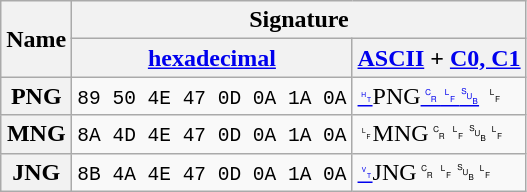<table class="wikitable">
<tr>
<th rowspan="2">Name</th>
<th colspan="2">Signature</th>
</tr>
<tr>
<th><a href='#'>hexadecimal</a></th>
<th><a href='#'>ASCII</a> + <a href='#'>C0, C1</a></th>
</tr>
<tr>
<th>PNG</th>
<td><code>89 50 4E 47 0D 0A 1A 0A</code></td>
<td><code><a href='#'>␉</a></code>PNG<a href='#'>␍</a><a href='#'>␊</a><a href='#'>␚</a> ␊</td>
</tr>
<tr>
<th>MNG</th>
<td><code>8A 4D 4E 47 0D 0A 1A 0A</code></td>
<td><code>␊</code>MNG␍␊␚␊</td>
</tr>
<tr>
<th>JNG</th>
<td><code>8B 4A 4E 47 0D 0A 1A 0A</code></td>
<td><code><a href='#'>␋</a></code>JNG␍␊␚␊</td>
</tr>
</table>
